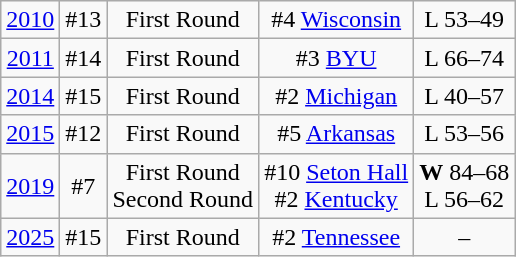<table class="wikitable">
<tr align="center">
<td><a href='#'>2010</a></td>
<td>#13</td>
<td>First Round</td>
<td>#4 <a href='#'>Wisconsin</a></td>
<td>L 53–49</td>
</tr>
<tr align="center">
<td><a href='#'>2011</a></td>
<td>#14</td>
<td>First Round</td>
<td>#3 <a href='#'>BYU</a></td>
<td>L 66–74</td>
</tr>
<tr align="center">
<td><a href='#'>2014</a></td>
<td>#15</td>
<td>First Round</td>
<td>#2 <a href='#'>Michigan</a></td>
<td>L 40–57</td>
</tr>
<tr align="center">
<td><a href='#'>2015</a></td>
<td>#12</td>
<td>First Round</td>
<td>#5 <a href='#'>Arkansas</a></td>
<td>L 53–56</td>
</tr>
<tr align="center">
<td><a href='#'>2019</a></td>
<td>#7</td>
<td>First Round<br>Second Round</td>
<td>#10 <a href='#'>Seton Hall</a><br>#2 <a href='#'>Kentucky</a></td>
<td><strong>W</strong> 84–68<br>L 56–62</td>
</tr>
<tr align="center">
<td><a href='#'>2025</a></td>
<td>#15</td>
<td>First Round</td>
<td>#2 <a href='#'>Tennessee</a></td>
<td>–</td>
</tr>
</table>
